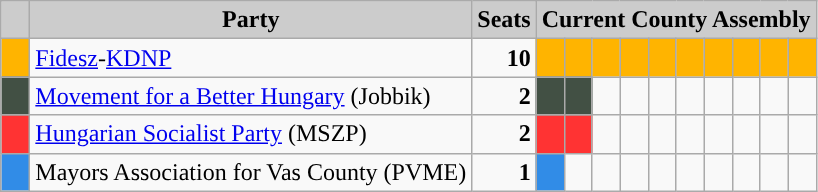<table class="wikitable">
<tr>
<th style="background:#ccc">   </th>
<th style="background:#ccc">Party</th>
<th style="background:#ccc">Seats</th>
<th style="background:#ccc" colspan="10">Current County Assembly</th>
</tr>
<tr>
<td style="background-color: #FFB400"> </td>
<td><a href='#'>Fidesz</a>-<a href='#'>KDNP</a></td>
<td style="text-align: right"><strong>10</strong></td>
<td style="background-color: #FFB400"> </td>
<td style="background-color: #FFB400"> </td>
<td style="background-color: #FFB400"> </td>
<td style="background-color: #FFB400"> </td>
<td style="background-color: #FFB400"> </td>
<td style="background-color: #FFB400"> </td>
<td style="background-color: #FFB400"> </td>
<td style="background-color: #FFB400"> </td>
<td style="background-color: #FFB400"> </td>
<td style="background-color: #FFB400"> </td>
</tr>
<tr>
<td style="background-color: #425044"> </td>
<td><a href='#'>Movement for a Better Hungary</a> (Jobbik)</td>
<td style="text-align: right"><strong>2</strong></td>
<td style="background-color: #425044"> </td>
<td style="background-color: #425044"> </td>
<td> </td>
<td> </td>
<td> </td>
<td> </td>
<td> </td>
<td> </td>
<td> </td>
<td> </td>
</tr>
<tr>
<td style="background-color: #FF3333"> </td>
<td><a href='#'>Hungarian Socialist Party</a> (MSZP)</td>
<td style="text-align: right"><strong>2</strong></td>
<td style="background-color: #FF3333"> </td>
<td style="background-color: #FF3333"> </td>
<td> </td>
<td> </td>
<td> </td>
<td> </td>
<td> </td>
<td> </td>
<td> </td>
<td> </td>
</tr>
<tr>
<td style="background-color: #318CE7"> </td>
<td>Mayors Association for Vas County (PVME)</td>
<td style="text-align: right"><strong>1</strong></td>
<td style="background-color: #318CE7"> </td>
<td> </td>
<td> </td>
<td> </td>
<td> </td>
<td> </td>
<td> </td>
<td> </td>
<td> </td>
<td> </td>
</tr>
</table>
